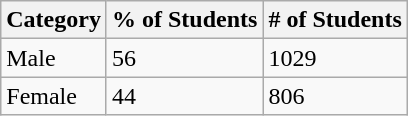<table class="wikitable">
<tr>
<th>Category</th>
<th>% of Students</th>
<th># of Students</th>
</tr>
<tr>
<td>Male</td>
<td>56</td>
<td>1029</td>
</tr>
<tr>
<td>Female</td>
<td>44</td>
<td>806</td>
</tr>
</table>
